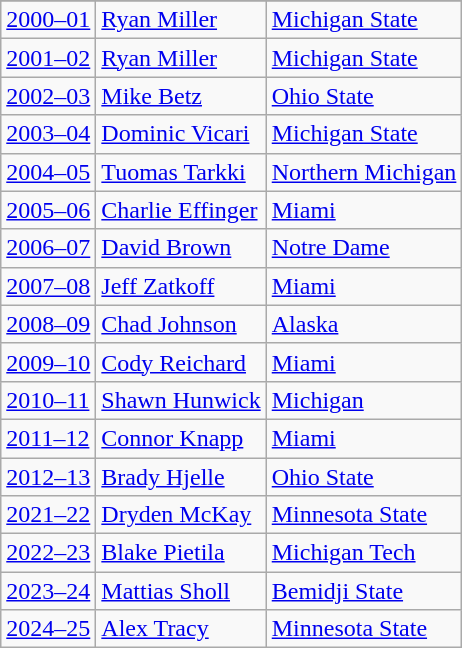<table class="wikitable sortable">
<tr>
</tr>
<tr>
<td><a href='#'>2000–01</a></td>
<td><a href='#'>Ryan Miller</a></td>
<td><a href='#'>Michigan State</a></td>
</tr>
<tr>
<td><a href='#'>2001–02</a></td>
<td><a href='#'>Ryan Miller</a></td>
<td><a href='#'>Michigan State</a></td>
</tr>
<tr>
<td><a href='#'>2002–03</a></td>
<td><a href='#'>Mike Betz</a></td>
<td><a href='#'>Ohio State</a></td>
</tr>
<tr>
<td><a href='#'>2003–04</a></td>
<td><a href='#'>Dominic Vicari</a></td>
<td><a href='#'>Michigan State</a></td>
</tr>
<tr>
<td><a href='#'>2004–05</a></td>
<td><a href='#'>Tuomas Tarkki</a></td>
<td><a href='#'>Northern Michigan</a></td>
</tr>
<tr>
<td><a href='#'>2005–06</a></td>
<td><a href='#'>Charlie Effinger</a></td>
<td><a href='#'>Miami</a></td>
</tr>
<tr>
<td><a href='#'>2006–07</a></td>
<td><a href='#'>David Brown</a></td>
<td><a href='#'>Notre Dame</a></td>
</tr>
<tr>
<td><a href='#'>2007–08</a></td>
<td><a href='#'>Jeff Zatkoff</a></td>
<td><a href='#'>Miami</a></td>
</tr>
<tr>
<td><a href='#'>2008–09</a></td>
<td><a href='#'>Chad Johnson</a></td>
<td><a href='#'>Alaska</a></td>
</tr>
<tr>
<td><a href='#'>2009–10</a></td>
<td><a href='#'>Cody Reichard</a></td>
<td><a href='#'>Miami</a></td>
</tr>
<tr>
<td><a href='#'>2010–11</a></td>
<td><a href='#'>Shawn Hunwick</a></td>
<td><a href='#'>Michigan</a></td>
</tr>
<tr>
<td><a href='#'>2011–12</a></td>
<td><a href='#'>Connor Knapp</a></td>
<td><a href='#'>Miami</a></td>
</tr>
<tr>
<td><a href='#'>2012–13</a></td>
<td><a href='#'>Brady Hjelle</a></td>
<td><a href='#'>Ohio State</a></td>
</tr>
<tr>
<td><a href='#'>2021–22</a></td>
<td><a href='#'>Dryden McKay</a></td>
<td><a href='#'>Minnesota State</a></td>
</tr>
<tr>
<td><a href='#'>2022–23</a></td>
<td><a href='#'>Blake Pietila</a></td>
<td><a href='#'>Michigan Tech</a></td>
</tr>
<tr>
<td><a href='#'>2023–24</a></td>
<td><a href='#'>Mattias Sholl</a></td>
<td><a href='#'>Bemidji State</a></td>
</tr>
<tr>
<td><a href='#'>2024–25</a></td>
<td><a href='#'>Alex Tracy</a></td>
<td><a href='#'>Minnesota State</a></td>
</tr>
</table>
